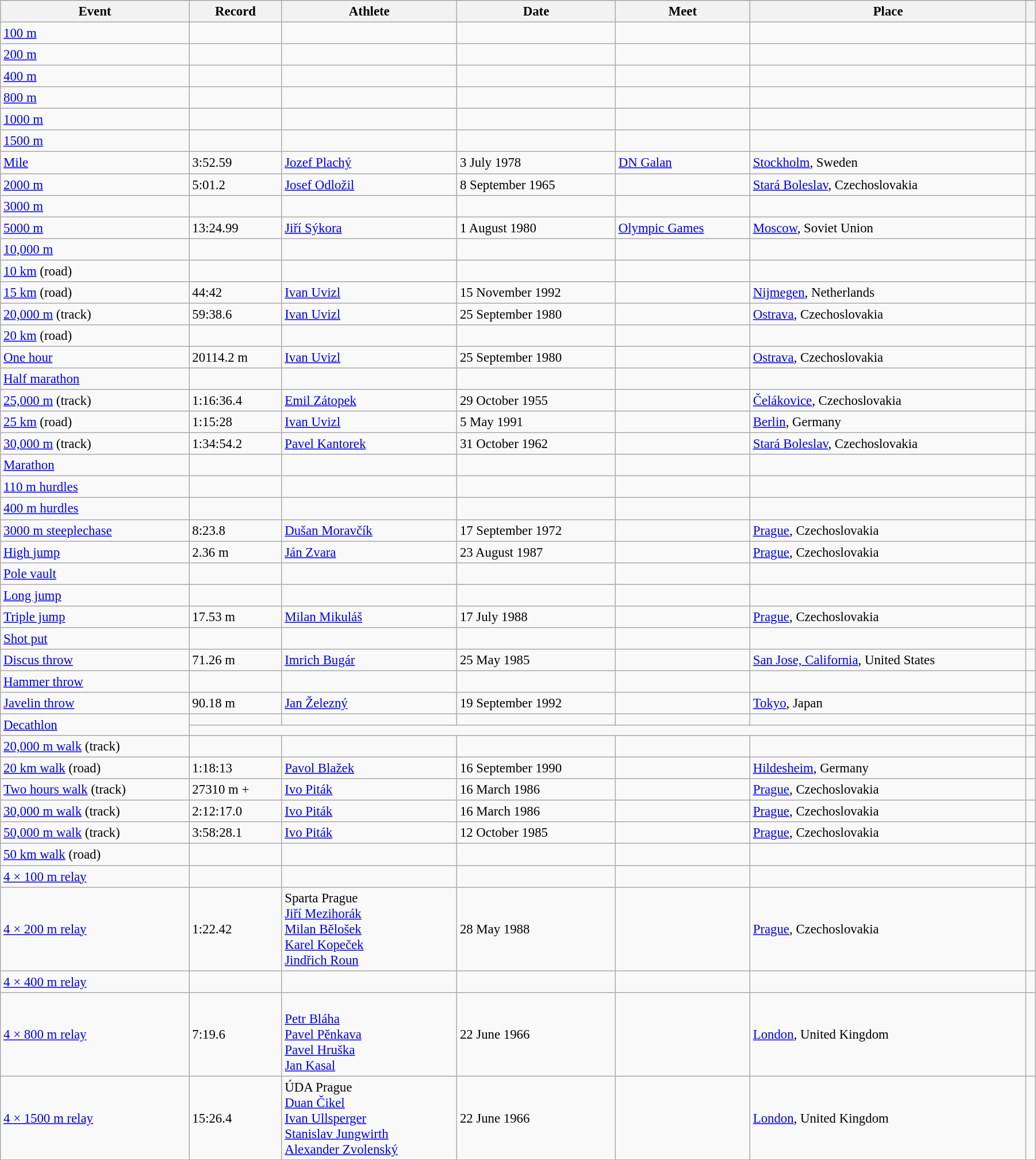<table class="wikitable" style="font-size:95%; width: 95%;">
<tr>
<th>Event</th>
<th>Record</th>
<th>Athlete</th>
<th>Date</th>
<th>Meet</th>
<th>Place</th>
<th></th>
</tr>
<tr>
<td><a href='#'>100 m</a></td>
<td></td>
<td></td>
<td></td>
<td></td>
<td></td>
<td></td>
</tr>
<tr>
<td><a href='#'>200 m</a></td>
<td></td>
<td></td>
<td></td>
<td></td>
<td></td>
<td></td>
</tr>
<tr>
<td><a href='#'>400 m</a></td>
<td></td>
<td></td>
<td></td>
<td></td>
<td></td>
<td></td>
</tr>
<tr>
<td><a href='#'>800 m</a></td>
<td></td>
<td></td>
<td></td>
<td></td>
<td></td>
<td></td>
</tr>
<tr>
<td><a href='#'>1000 m</a></td>
<td></td>
<td></td>
<td></td>
<td></td>
<td></td>
<td></td>
</tr>
<tr>
<td><a href='#'>1500 m</a></td>
<td></td>
<td></td>
<td></td>
<td></td>
<td></td>
<td></td>
</tr>
<tr>
<td><a href='#'>Mile</a></td>
<td>3:52.59</td>
<td><a href='#'>Jozef Plachý</a></td>
<td>3 July 1978</td>
<td><a href='#'>DN Galan</a></td>
<td><a href='#'>Stockholm</a>, Sweden</td>
<td></td>
</tr>
<tr>
<td><a href='#'>2000 m</a></td>
<td>5:01.2</td>
<td><a href='#'>Josef Odložil</a></td>
<td>8 September 1965</td>
<td></td>
<td><a href='#'>Stará Boleslav</a>, Czechoslovakia</td>
<td></td>
</tr>
<tr>
<td><a href='#'>3000 m</a></td>
<td></td>
<td></td>
<td></td>
<td></td>
<td></td>
<td></td>
</tr>
<tr>
<td><a href='#'>5000 m</a></td>
<td>13:24.99</td>
<td><a href='#'>Jiří Sýkora</a></td>
<td>1 August 1980</td>
<td><a href='#'>Olympic Games</a></td>
<td><a href='#'>Moscow</a>, Soviet Union</td>
<td></td>
</tr>
<tr>
<td><a href='#'>10,000 m</a></td>
<td></td>
<td></td>
<td></td>
<td></td>
<td></td>
<td></td>
</tr>
<tr>
<td><a href='#'>10 km</a> (road)</td>
<td></td>
<td></td>
<td></td>
<td></td>
<td></td>
<td></td>
</tr>
<tr>
<td><a href='#'>15 km</a> (road)</td>
<td>44:42</td>
<td><a href='#'>Ivan Uvizl</a></td>
<td>15 November 1992</td>
<td></td>
<td><a href='#'>Nijmegen</a>, Netherlands</td>
<td></td>
</tr>
<tr>
<td><a href='#'>20,000 m</a> (track)</td>
<td>59:38.6</td>
<td><a href='#'>Ivan Uvizl</a></td>
<td>25 September 1980</td>
<td></td>
<td><a href='#'>Ostrava</a>, Czechoslovakia</td>
<td></td>
</tr>
<tr>
<td><a href='#'>20 km</a> (road)</td>
<td></td>
<td></td>
<td></td>
<td></td>
<td></td>
<td></td>
</tr>
<tr>
<td><a href='#'>One hour</a></td>
<td>20114.2 m</td>
<td><a href='#'>Ivan Uvizl</a></td>
<td>25 September 1980</td>
<td></td>
<td><a href='#'>Ostrava</a>, Czechoslovakia</td>
<td></td>
</tr>
<tr>
<td><a href='#'>Half marathon</a></td>
<td></td>
<td></td>
<td></td>
<td></td>
<td></td>
<td></td>
</tr>
<tr>
<td><a href='#'>25,000 m</a> (track)</td>
<td>1:16:36.4</td>
<td><a href='#'>Emil Zátopek</a></td>
<td>29 October 1955</td>
<td></td>
<td><a href='#'>Čelákovice</a>, Czechoslovakia</td>
<td></td>
</tr>
<tr>
<td><a href='#'>25 km</a> (road)</td>
<td>1:15:28</td>
<td><a href='#'>Ivan Uvizl</a></td>
<td>5 May 1991</td>
<td></td>
<td><a href='#'>Berlin</a>, Germany</td>
<td></td>
</tr>
<tr>
<td><a href='#'>30,000 m</a> (track)</td>
<td>1:34:54.2</td>
<td><a href='#'>Pavel Kantorek</a></td>
<td>31 October 1962</td>
<td></td>
<td><a href='#'>Stará Boleslav</a>, Czechoslovakia</td>
<td></td>
</tr>
<tr>
<td><a href='#'>Marathon</a></td>
<td></td>
<td></td>
<td></td>
<td></td>
<td></td>
<td></td>
</tr>
<tr>
<td><a href='#'>110 m hurdles</a></td>
<td></td>
<td></td>
<td></td>
<td></td>
<td></td>
<td></td>
</tr>
<tr>
<td><a href='#'>400 m hurdles</a></td>
<td></td>
<td></td>
<td></td>
<td></td>
<td></td>
<td></td>
</tr>
<tr>
<td><a href='#'>3000 m steeplechase</a></td>
<td>8:23.8</td>
<td><a href='#'>Dušan Moravčík</a></td>
<td>17 September 1972</td>
<td></td>
<td><a href='#'>Prague</a>, Czechoslovakia</td>
<td></td>
</tr>
<tr>
<td><a href='#'>High jump</a></td>
<td>2.36 m</td>
<td><a href='#'>Ján Zvara</a></td>
<td>23 August 1987</td>
<td></td>
<td><a href='#'>Prague</a>, Czechoslovakia</td>
<td></td>
</tr>
<tr>
<td><a href='#'>Pole vault</a></td>
<td></td>
<td></td>
<td></td>
<td></td>
<td></td>
<td></td>
</tr>
<tr>
<td><a href='#'>Long jump</a></td>
<td></td>
<td></td>
<td></td>
<td></td>
<td></td>
<td></td>
</tr>
<tr>
<td><a href='#'>Triple jump</a></td>
<td>17.53 m </td>
<td><a href='#'>Milan Mikuláš</a></td>
<td>17 July 1988</td>
<td></td>
<td><a href='#'>Prague</a>, Czechoslovakia</td>
<td></td>
</tr>
<tr>
<td><a href='#'>Shot put</a></td>
<td></td>
<td></td>
<td></td>
<td></td>
<td></td>
<td></td>
</tr>
<tr>
<td><a href='#'>Discus throw</a></td>
<td>71.26 m</td>
<td><a href='#'>Imrich Bugár</a></td>
<td>25 May 1985</td>
<td></td>
<td><a href='#'>San Jose, California</a>, United States</td>
<td></td>
</tr>
<tr>
<td><a href='#'>Hammer throw</a></td>
<td></td>
<td></td>
<td></td>
<td></td>
<td></td>
<td></td>
</tr>
<tr>
<td><a href='#'>Javelin throw</a></td>
<td>90.18 m</td>
<td><a href='#'>Jan Železný</a></td>
<td>19 September 1992</td>
<td></td>
<td><a href='#'>Tokyo</a>, Japan</td>
<td></td>
</tr>
<tr>
<td rowspan=2><a href='#'>Decathlon</a></td>
<td></td>
<td></td>
<td></td>
<td></td>
<td></td>
<td></td>
</tr>
<tr>
<td colspan=5></td>
<td></td>
</tr>
<tr>
<td><a href='#'>20,000 m walk</a> (track)</td>
<td></td>
<td></td>
<td></td>
<td></td>
<td></td>
<td></td>
</tr>
<tr>
<td><a href='#'>20 km walk</a> (road)</td>
<td>1:18:13</td>
<td><a href='#'>Pavol Blažek</a></td>
<td>16 September 1990</td>
<td></td>
<td><a href='#'>Hildesheim</a>, Germany</td>
<td></td>
</tr>
<tr>
<td><a href='#'>Two hours walk</a> (track)</td>
<td>27310 m +</td>
<td><a href='#'>Ivo Piták</a></td>
<td>16 March 1986</td>
<td></td>
<td><a href='#'>Prague</a>, Czechoslovakia</td>
<td></td>
</tr>
<tr>
<td><a href='#'>30,000 m walk</a> (track)</td>
<td>2:12:17.0</td>
<td><a href='#'>Ivo Piták</a></td>
<td>16 March 1986</td>
<td></td>
<td><a href='#'>Prague</a>, Czechoslovakia</td>
<td></td>
</tr>
<tr>
<td><a href='#'>50,000 m walk</a> (track)</td>
<td>3:58:28.1</td>
<td><a href='#'>Ivo Piták</a></td>
<td>12 October 1985</td>
<td></td>
<td><a href='#'>Prague</a>, Czechoslovakia</td>
<td></td>
</tr>
<tr>
<td><a href='#'>50 km walk</a> (road)</td>
<td></td>
<td></td>
<td></td>
<td></td>
<td></td>
<td></td>
</tr>
<tr>
<td><a href='#'>4 × 100 m relay</a></td>
<td></td>
<td></td>
<td></td>
<td></td>
<td></td>
<td></td>
</tr>
<tr>
<td><a href='#'>4 × 200 m relay</a></td>
<td>1:22.42</td>
<td>Sparta Prague<br><a href='#'>Jiří Mezihorák</a><br><a href='#'>Milan Bělošek</a><br><a href='#'>Karel Kopeček</a><br><a href='#'>Jindřich Roun</a></td>
<td>28 May 1988</td>
<td></td>
<td><a href='#'>Prague</a>, Czechoslovakia</td>
<td></td>
</tr>
<tr>
<td><a href='#'>4 × 400 m relay</a></td>
<td></td>
<td></td>
<td></td>
<td></td>
<td></td>
<td></td>
</tr>
<tr>
<td><a href='#'>4 × 800 m relay</a></td>
<td>7:19.6</td>
<td><br><a href='#'>Petr Bláha</a><br><a href='#'>Pavel Pěnkava</a><br><a href='#'>Pavel Hruška</a><br><a href='#'>Jan Kasal</a></td>
<td>22 June 1966</td>
<td></td>
<td><a href='#'>London</a>, United Kingdom</td>
<td></td>
</tr>
<tr>
<td><a href='#'>4 × 1500 m relay</a></td>
<td>15:26.4</td>
<td>ÚDA Prague<br><a href='#'>Duan Čikel</a><br><a href='#'>Ivan Ullsperger</a><br><a href='#'>Stanislav Jungwirth</a><br><a href='#'>Alexander Zvolenský</a></td>
<td>22 June 1966</td>
<td></td>
<td><a href='#'>London</a>, United Kingdom</td>
<td></td>
</tr>
</table>
